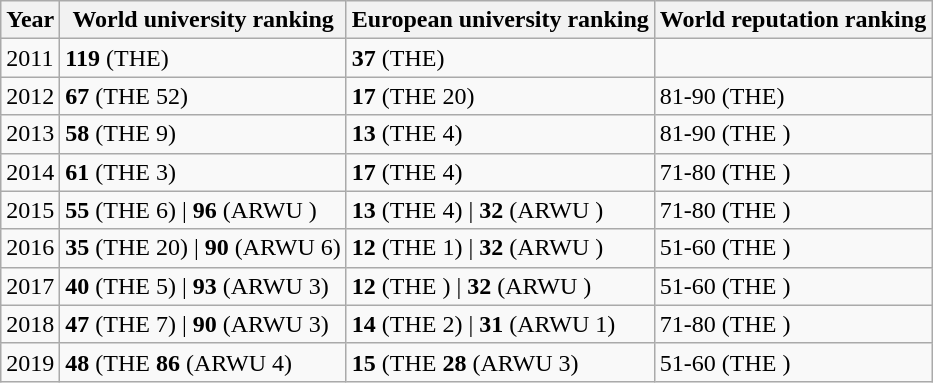<table class=wikitable>
<tr>
<th>Year</th>
<th>World university ranking</th>
<th>European university ranking</th>
<th>World reputation ranking</th>
</tr>
<tr>
<td>2011</td>
<td 86 (QS ><strong>119</strong> (THE)</td>
<td 35 (QS ><strong>37</strong> (THE)</td>
<td></td>
</tr>
<tr>
<td>2012</td>
<td 68 (QS ><strong>67</strong> (THE  52)</td>
<td 24 (QS ><strong>17</strong> (THE  20)</td>
<td>81-90 (THE)</td>
</tr>
<tr>
<td>2013</td>
<td 82 (QS ><strong>58</strong> (THE  9)</td>
<td 31 (QS ><strong>13</strong> (THE  4)</td>
<td>81-90 (THE )</td>
</tr>
<tr>
<td>2014</td>
<td 77 (QS ><strong>61</strong> (THE  3)</td>
<td 29 (QS ><strong>17</strong> (THE  4)</td>
<td>71-80 (THE )</td>
</tr>
<tr>
<td>2015</td>
<td 82 (QS ><strong>55</strong> (THE  6) | <strong>96</strong> (ARWU )</td>
<td 31 (QS ><strong>13</strong> (THE  4) | <strong>32</strong> (ARWU )</td>
<td>71-80 (THE )</td>
</tr>
<tr>
<td>2016</td>
<td 82 (QS ><strong>35</strong> (THE  20) | <strong>90</strong> (ARWU  6)</td>
<td 31 (QS ><strong>12</strong> (THE  1) | <strong>32</strong> (ARWU )</td>
<td>51-60 (THE )</td>
</tr>
<tr>
<td>2017</td>
<td 79 (QS ><strong>40</strong> (THE  5) | <strong>93</strong> (ARWU  3)</td>
<td 26 (QS ><strong>12</strong> (THE ) | <strong>32</strong> (ARWU )</td>
<td>51-60 (THE )</td>
</tr>
<tr>
<td>2018</td>
<td 71(QS ><strong>47</strong> (THE  7) | <strong>90</strong> (ARWU  3)</td>
<td 21 (QS ><strong>14</strong> (THE  2) | <strong>31</strong> (ARWU  1)</td>
<td>71-80 (THE )</td>
</tr>
<tr>
<td>2019</td>
<td><strong>48</strong> (THE <strong>86</strong> (ARWU  4)</td>
<td><strong>15</strong> (THE <strong>28</strong> (ARWU  3)</td>
<td>51-60 (THE )</td>
</tr>
</table>
